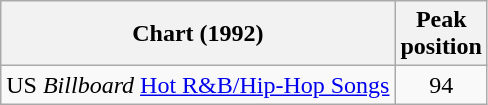<table class="wikitable">
<tr>
<th align="left">Chart (1992)</th>
<th align="center">Peak<br>position</th>
</tr>
<tr>
<td align="left">US <em>Billboard</em> <a href='#'>Hot R&B/Hip-Hop Songs</a></td>
<td align="center">94</td>
</tr>
</table>
